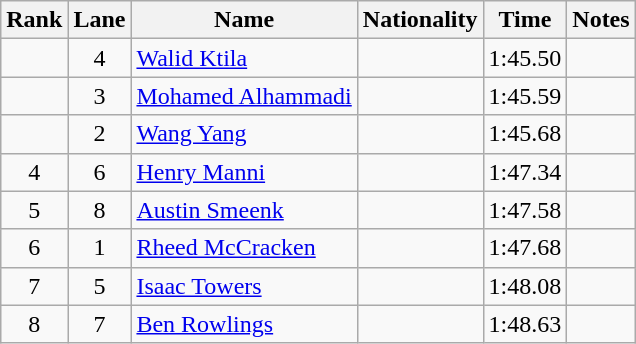<table class="wikitable sortable" style="text-align:center">
<tr>
<th>Rank</th>
<th>Lane</th>
<th>Name</th>
<th>Nationality</th>
<th>Time</th>
<th>Notes</th>
</tr>
<tr>
<td></td>
<td>4</td>
<td align="left"><a href='#'>Walid Ktila</a></td>
<td align="left"></td>
<td>1:45.50</td>
<td></td>
</tr>
<tr>
<td></td>
<td>3</td>
<td align="left"><a href='#'>Mohamed Alhammadi</a></td>
<td align="left"></td>
<td>1:45.59</td>
<td></td>
</tr>
<tr>
<td></td>
<td>2</td>
<td align="left"><a href='#'>Wang Yang</a></td>
<td align="left"></td>
<td>1:45.68</td>
<td></td>
</tr>
<tr>
<td>4</td>
<td>6</td>
<td align="left"><a href='#'>Henry Manni</a></td>
<td align="left"></td>
<td>1:47.34</td>
<td></td>
</tr>
<tr>
<td>5</td>
<td>8</td>
<td align="left"><a href='#'>Austin Smeenk</a></td>
<td align="left"></td>
<td>1:47.58</td>
<td></td>
</tr>
<tr>
<td>6</td>
<td>1</td>
<td align="left"><a href='#'>Rheed McCracken</a></td>
<td align="left"></td>
<td>1:47.68</td>
<td></td>
</tr>
<tr>
<td>7</td>
<td>5</td>
<td align="left"><a href='#'>Isaac Towers</a></td>
<td align="left"></td>
<td>1:48.08</td>
<td></td>
</tr>
<tr>
<td>8</td>
<td>7</td>
<td align="left"><a href='#'>Ben Rowlings</a></td>
<td align="left"></td>
<td>1:48.63</td>
<td></td>
</tr>
</table>
